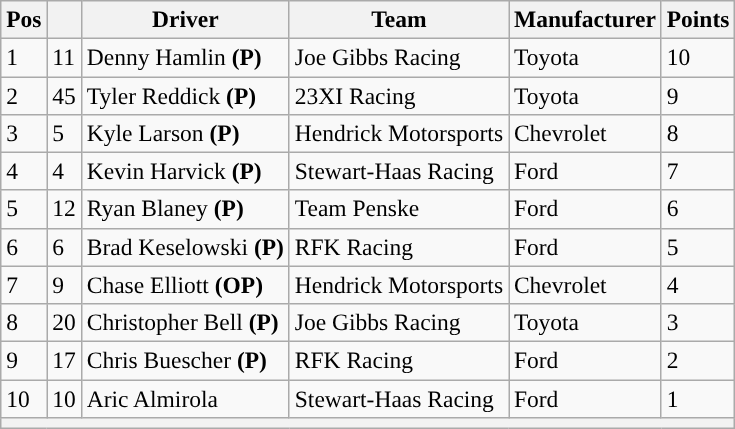<table class="wikitable" style="font-size:98%">
<tr>
<th>Pos</th>
<th></th>
<th>Driver</th>
<th>Team</th>
<th>Manufacturer</th>
<th>Points</th>
</tr>
<tr>
<td>1</td>
<td>11</td>
<td>Denny Hamlin <strong>(P)</strong></td>
<td>Joe Gibbs Racing</td>
<td>Toyota</td>
<td>10</td>
</tr>
<tr>
<td>2</td>
<td>45</td>
<td>Tyler Reddick <strong>(P)</strong></td>
<td>23XI Racing</td>
<td>Toyota</td>
<td>9</td>
</tr>
<tr>
<td>3</td>
<td>5</td>
<td>Kyle Larson <strong>(P)</strong></td>
<td>Hendrick Motorsports</td>
<td>Chevrolet</td>
<td>8</td>
</tr>
<tr>
<td>4</td>
<td>4</td>
<td>Kevin Harvick <strong>(P)</strong></td>
<td>Stewart-Haas Racing</td>
<td>Ford</td>
<td>7</td>
</tr>
<tr>
<td>5</td>
<td>12</td>
<td>Ryan Blaney <strong>(P)</strong></td>
<td>Team Penske</td>
<td>Ford</td>
<td>6</td>
</tr>
<tr>
<td>6</td>
<td>6</td>
<td>Brad Keselowski <strong>(P)</strong></td>
<td>RFK Racing</td>
<td>Ford</td>
<td>5</td>
</tr>
<tr>
<td>7</td>
<td>9</td>
<td>Chase Elliott <strong>(OP)</strong></td>
<td>Hendrick Motorsports</td>
<td>Chevrolet</td>
<td>4</td>
</tr>
<tr>
<td>8</td>
<td>20</td>
<td>Christopher Bell <strong>(P)</strong></td>
<td>Joe Gibbs Racing</td>
<td>Toyota</td>
<td>3</td>
</tr>
<tr>
<td>9</td>
<td>17</td>
<td>Chris Buescher <strong>(P)</strong></td>
<td>RFK Racing</td>
<td>Ford</td>
<td>2</td>
</tr>
<tr>
<td>10</td>
<td>10</td>
<td>Aric Almirola</td>
<td>Stewart-Haas Racing</td>
<td>Ford</td>
<td>1</td>
</tr>
<tr>
<th colspan="6"></th>
</tr>
</table>
